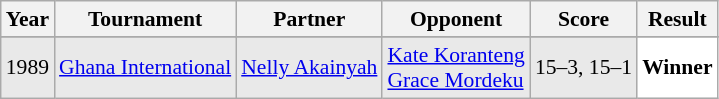<table class="sortable wikitable" style="font-size: 90%;">
<tr>
<th>Year</th>
<th>Tournament</th>
<th>Partner</th>
<th>Opponent</th>
<th>Score</th>
<th>Result</th>
</tr>
<tr>
</tr>
<tr style="background:#E9E9E9">
<td align="center">1989</td>
<td align="left"><a href='#'>Ghana International</a></td>
<td align="left"> <a href='#'>Nelly Akainyah</a></td>
<td align="left"> <a href='#'>Kate Koranteng</a> <br>  <a href='#'>Grace Mordeku</a></td>
<td align="left">15–3, 15–1</td>
<td style="text-align:left; background:white"> <strong>Winner</strong></td>
</tr>
</table>
